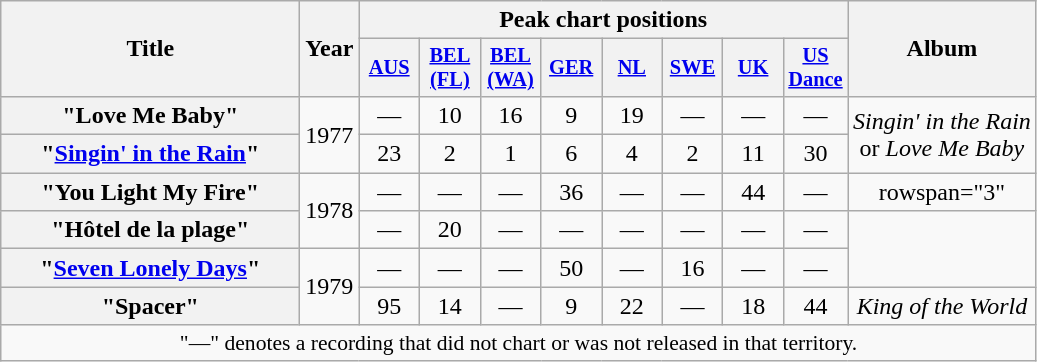<table class="wikitable plainrowheaders" style="text-align:center;">
<tr>
<th rowspan="2" style="width:12em;">Title</th>
<th rowspan="2">Year</th>
<th colspan="8">Peak chart positions</th>
<th rowspan="2">Album</th>
</tr>
<tr>
<th scope="col" style="width:2.5em;font-size:85%"><a href='#'>AUS</a><br></th>
<th scope="col" style="width:2.5em;font-size:85%"><a href='#'>BEL<br>(FL)</a><br></th>
<th scope="col" style="width:2.5em;font-size:85%"><a href='#'>BEL<br>(WA)</a><br></th>
<th scope="col" style="width:2.5em;font-size:85%"><a href='#'>GER</a><br></th>
<th scope="col" style="width:2.5em;font-size:85%"><a href='#'>NL</a><br></th>
<th scope="col" style="width:2.5em;font-size:85%"><a href='#'>SWE</a><br></th>
<th scope="col" style="width:2.5em;font-size:85%"><a href='#'>UK</a><br></th>
<th scope="col" style="width:2.5em;font-size:85%"><a href='#'>US Dance</a><br></th>
</tr>
<tr>
<th scope="row">"Love Me Baby"</th>
<td rowspan="2">1977</td>
<td>—</td>
<td>10</td>
<td>16</td>
<td>9</td>
<td>19</td>
<td>—</td>
<td>—</td>
<td>—</td>
<td rowspan="2"><em>Singin' in the Rain</em><br>or <em>Love Me Baby</em></td>
</tr>
<tr>
<th scope="row">"<a href='#'>Singin' in the Rain</a>"</th>
<td>23</td>
<td>2</td>
<td>1</td>
<td>6</td>
<td>4</td>
<td>2</td>
<td>11</td>
<td>30</td>
</tr>
<tr>
<th scope="row">"You Light My Fire"</th>
<td rowspan="2">1978</td>
<td>—</td>
<td>—</td>
<td>—</td>
<td>36</td>
<td>—</td>
<td>—</td>
<td>44</td>
<td>—</td>
<td>rowspan="3" </td>
</tr>
<tr>
<th scope="row">"Hôtel de la plage"</th>
<td>—</td>
<td>20</td>
<td>—</td>
<td>—</td>
<td>—</td>
<td>—</td>
<td>—</td>
<td>—</td>
</tr>
<tr>
<th scope="row">"<a href='#'>Seven Lonely Days</a>"</th>
<td rowspan="2">1979</td>
<td>—</td>
<td>—</td>
<td>—</td>
<td>50</td>
<td>—</td>
<td>16</td>
<td>—</td>
<td>—</td>
</tr>
<tr>
<th scope="row">"Spacer"</th>
<td>95</td>
<td>14</td>
<td>—</td>
<td>9</td>
<td>22</td>
<td>—</td>
<td>18</td>
<td>44</td>
<td><em>King of the World</em></td>
</tr>
<tr>
<td colspan="11" style="font-size:90%">"—" denotes a recording that did not chart or was not released in that territory.</td>
</tr>
</table>
